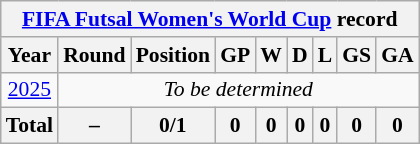<table class="wikitable" style="text-align: center;font-size:90%;">
<tr>
<th colspan=9><a href='#'>FIFA Futsal Women's World Cup</a> record</th>
</tr>
<tr>
<th>Year</th>
<th>Round</th>
<th>Position</th>
<th>GP</th>
<th>W</th>
<th>D</th>
<th>L</th>
<th>GS</th>
<th>GA</th>
</tr>
<tr>
<td> <a href='#'>2025</a></td>
<td colspan=8><em>To be determined</em></td>
</tr>
<tr>
<th><strong>Total</strong></th>
<th>–</th>
<th><strong>0/1</strong></th>
<th><strong>0</strong></th>
<th><strong>0</strong></th>
<th><strong>0</strong></th>
<th><strong>0</strong></th>
<th><strong>0</strong></th>
<th><strong>0</strong></th>
</tr>
</table>
